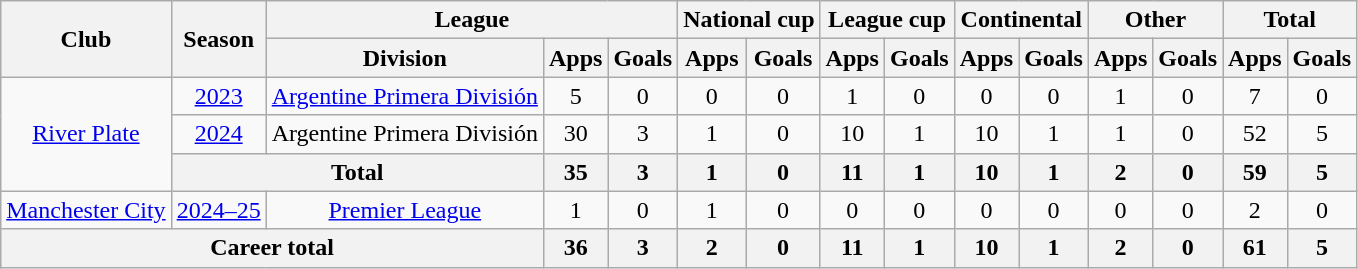<table class=wikitable style=text-align:center>
<tr>
<th rowspan="2">Club</th>
<th rowspan="2">Season</th>
<th colspan="3">League</th>
<th colspan="2">National cup</th>
<th colspan="2">League cup</th>
<th colspan="2">Continental</th>
<th colspan="2">Other</th>
<th colspan="2">Total</th>
</tr>
<tr>
<th>Division</th>
<th>Apps</th>
<th>Goals</th>
<th>Apps</th>
<th>Goals</th>
<th>Apps</th>
<th>Goals</th>
<th>Apps</th>
<th>Goals</th>
<th>Apps</th>
<th>Goals</th>
<th>Apps</th>
<th>Goals</th>
</tr>
<tr>
<td rowspan="3"><a href='#'>River Plate</a></td>
<td><a href='#'>2023</a></td>
<td><a href='#'>Argentine Primera División</a></td>
<td>5</td>
<td>0</td>
<td>0</td>
<td>0</td>
<td>1</td>
<td>0</td>
<td>0</td>
<td>0</td>
<td>1</td>
<td>0</td>
<td>7</td>
<td>0</td>
</tr>
<tr>
<td><a href='#'>2024</a></td>
<td>Argentine Primera División</td>
<td>30</td>
<td>3</td>
<td>1</td>
<td>0</td>
<td>10</td>
<td>1</td>
<td>10</td>
<td>1</td>
<td>1</td>
<td>0</td>
<td>52</td>
<td>5</td>
</tr>
<tr>
<th colspan="2">Total</th>
<th>35</th>
<th>3</th>
<th>1</th>
<th>0</th>
<th>11</th>
<th>1</th>
<th>10</th>
<th>1</th>
<th>2</th>
<th>0</th>
<th>59</th>
<th>5</th>
</tr>
<tr>
<td><a href='#'>Manchester City</a></td>
<td><a href='#'>2024–25</a></td>
<td><a href='#'>Premier League</a></td>
<td>1</td>
<td>0</td>
<td>1</td>
<td>0</td>
<td>0</td>
<td>0</td>
<td>0</td>
<td>0</td>
<td>0</td>
<td>0</td>
<td>2</td>
<td>0</td>
</tr>
<tr>
<th colspan="3">Career total</th>
<th>36</th>
<th>3</th>
<th>2</th>
<th>0</th>
<th>11</th>
<th>1</th>
<th>10</th>
<th>1</th>
<th>2</th>
<th>0</th>
<th>61</th>
<th>5</th>
</tr>
</table>
